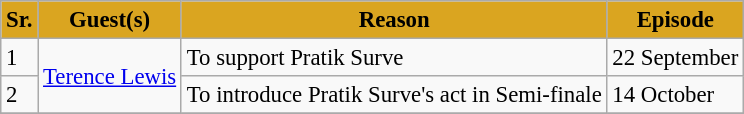<table class="wikitable" style="font-size:95%;">
<tr>
<th style="background:#DAA520">Sr.</th>
<th style="background:#DAA520">Guest(s)</th>
<th style="background:#DAA520">Reason</th>
<th style="background:#DAA520">Episode</th>
</tr>
<tr>
<td>1</td>
<td rowspan=2><a href='#'>Terence Lewis</a></td>
<td>To support Pratik Surve</td>
<td>22 September</td>
</tr>
<tr>
<td>2</td>
<td>To introduce Pratik Surve's act in Semi-finale</td>
<td>14 October</td>
</tr>
<tr>
</tr>
</table>
